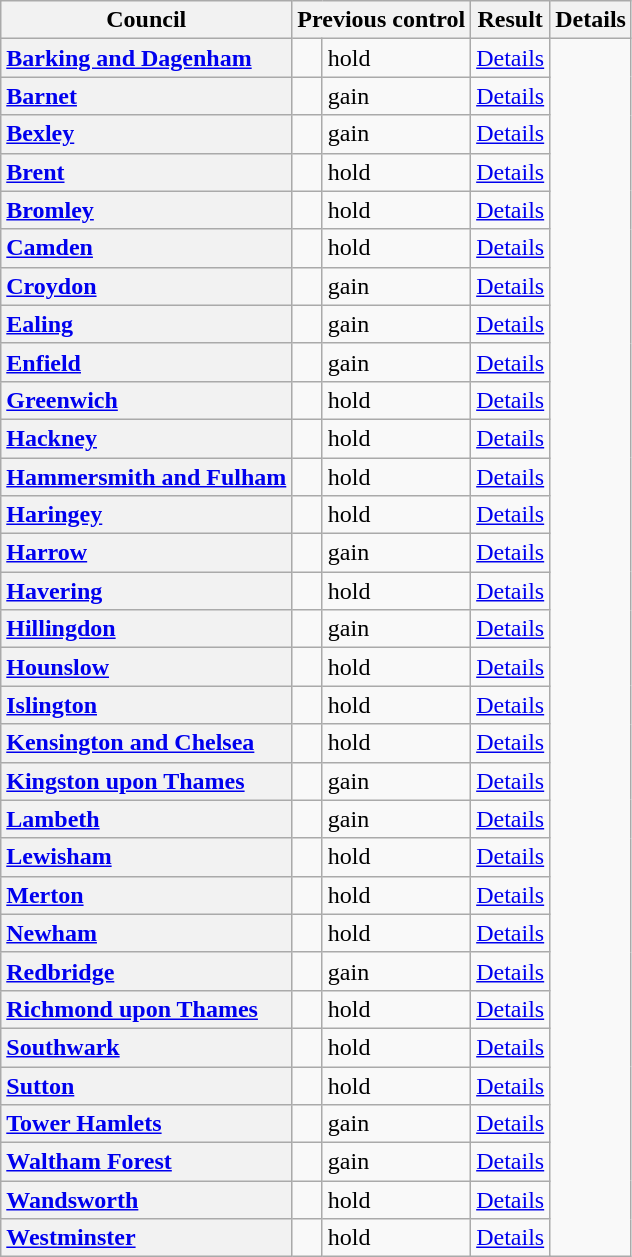<table class="wikitable sortable" border="1">
<tr>
<th scope="col">Council</th>
<th colspan=2>Previous control</th>
<th colspan=2>Result</th>
<th class="unsortable" scope="col">Details</th>
</tr>
<tr>
<th scope="row" style="text-align: left;"><a href='#'>Barking and Dagenham</a></th>
<td></td>
<td> hold</td>
<td><a href='#'>Details</a></td>
</tr>
<tr>
<th scope="row" style="text-align: left;"><a href='#'>Barnet</a></th>
<td></td>
<td> gain</td>
<td><a href='#'>Details</a></td>
</tr>
<tr>
<th scope="row" style="text-align: left;"><a href='#'>Bexley</a></th>
<td></td>
<td> gain</td>
<td><a href='#'>Details</a></td>
</tr>
<tr>
<th scope="row" style="text-align: left;"><a href='#'>Brent</a></th>
<td></td>
<td> hold</td>
<td><a href='#'>Details</a></td>
</tr>
<tr>
<th scope="row" style="text-align: left;"><a href='#'>Bromley</a></th>
<td></td>
<td> hold</td>
<td><a href='#'>Details</a></td>
</tr>
<tr>
<th scope="row" style="text-align: left;"><a href='#'>Camden</a></th>
<td></td>
<td> hold</td>
<td><a href='#'>Details</a></td>
</tr>
<tr>
<th scope="row" style="text-align: left;"><a href='#'>Croydon</a></th>
<td></td>
<td> gain</td>
<td><a href='#'>Details</a></td>
</tr>
<tr>
<th scope="row" style="text-align: left;"><a href='#'>Ealing</a></th>
<td></td>
<td> gain</td>
<td><a href='#'>Details</a></td>
</tr>
<tr>
<th scope="row" style="text-align: left;"><a href='#'>Enfield</a></th>
<td></td>
<td> gain</td>
<td><a href='#'>Details</a></td>
</tr>
<tr>
<th scope="row" style="text-align: left;"><a href='#'>Greenwich</a></th>
<td></td>
<td> hold</td>
<td><a href='#'>Details</a></td>
</tr>
<tr>
<th scope="row" style="text-align: left;"><a href='#'>Hackney</a></th>
<td></td>
<td> hold</td>
<td><a href='#'>Details</a></td>
</tr>
<tr>
<th scope="row" style="text-align: left;"><a href='#'>Hammersmith and Fulham</a></th>
<td></td>
<td> hold</td>
<td><a href='#'>Details</a></td>
</tr>
<tr>
<th scope="row" style="text-align: left;"><a href='#'>Haringey</a></th>
<td></td>
<td> hold</td>
<td><a href='#'>Details</a></td>
</tr>
<tr>
<th scope="row" style="text-align: left;"><a href='#'>Harrow</a></th>
<td></td>
<td> gain</td>
<td><a href='#'>Details</a></td>
</tr>
<tr>
<th scope="row" style="text-align: left;"><a href='#'>Havering</a></th>
<td></td>
<td> hold</td>
<td><a href='#'>Details</a></td>
</tr>
<tr>
<th scope="row" style="text-align: left;"><a href='#'>Hillingdon</a></th>
<td></td>
<td> gain</td>
<td><a href='#'>Details</a></td>
</tr>
<tr>
<th scope="row" style="text-align: left;"><a href='#'>Hounslow</a></th>
<td></td>
<td> hold</td>
<td><a href='#'>Details</a></td>
</tr>
<tr>
<th scope="row" style="text-align: left;"><a href='#'>Islington</a></th>
<td></td>
<td> hold</td>
<td><a href='#'>Details</a></td>
</tr>
<tr>
<th scope="row" style="text-align: left;"><a href='#'>Kensington and Chelsea</a></th>
<td></td>
<td> hold</td>
<td><a href='#'>Details</a></td>
</tr>
<tr>
<th scope="row" style="text-align: left;"><a href='#'>Kingston upon Thames</a></th>
<td></td>
<td> gain</td>
<td><a href='#'>Details</a></td>
</tr>
<tr>
<th scope="row" style="text-align: left;"><a href='#'>Lambeth</a></th>
<td></td>
<td> gain</td>
<td><a href='#'>Details</a></td>
</tr>
<tr>
<th scope="row" style="text-align: left;"><a href='#'>Lewisham</a></th>
<td></td>
<td> hold</td>
<td><a href='#'>Details</a></td>
</tr>
<tr>
<th scope="row" style="text-align: left;"><a href='#'>Merton</a></th>
<td></td>
<td> hold</td>
<td><a href='#'>Details</a></td>
</tr>
<tr>
<th scope="row" style="text-align: left;"><a href='#'>Newham</a></th>
<td></td>
<td> hold</td>
<td><a href='#'>Details</a></td>
</tr>
<tr>
<th scope="row" style="text-align: left;"><a href='#'>Redbridge</a></th>
<td></td>
<td> gain</td>
<td><a href='#'>Details</a></td>
</tr>
<tr>
<th scope="row" style="text-align: left;"><a href='#'>Richmond upon Thames</a></th>
<td></td>
<td> hold</td>
<td><a href='#'>Details</a></td>
</tr>
<tr>
<th scope="row" style="text-align: left;"><a href='#'>Southwark</a></th>
<td></td>
<td> hold</td>
<td><a href='#'>Details</a></td>
</tr>
<tr>
<th scope="row" style="text-align: left;"><a href='#'>Sutton</a></th>
<td></td>
<td> hold</td>
<td><a href='#'>Details</a></td>
</tr>
<tr>
<th scope="row" style="text-align: left;"><a href='#'>Tower Hamlets</a></th>
<td></td>
<td> gain</td>
<td><a href='#'>Details</a></td>
</tr>
<tr>
<th scope="row" style="text-align: left;"><a href='#'>Waltham Forest</a></th>
<td></td>
<td> gain</td>
<td><a href='#'>Details</a></td>
</tr>
<tr>
<th scope="row" style="text-align: left;"><a href='#'>Wandsworth</a></th>
<td></td>
<td> hold</td>
<td><a href='#'>Details</a></td>
</tr>
<tr>
<th scope="row" style="text-align: left;"><a href='#'>Westminster</a></th>
<td></td>
<td> hold</td>
<td><a href='#'>Details</a></td>
</tr>
</table>
